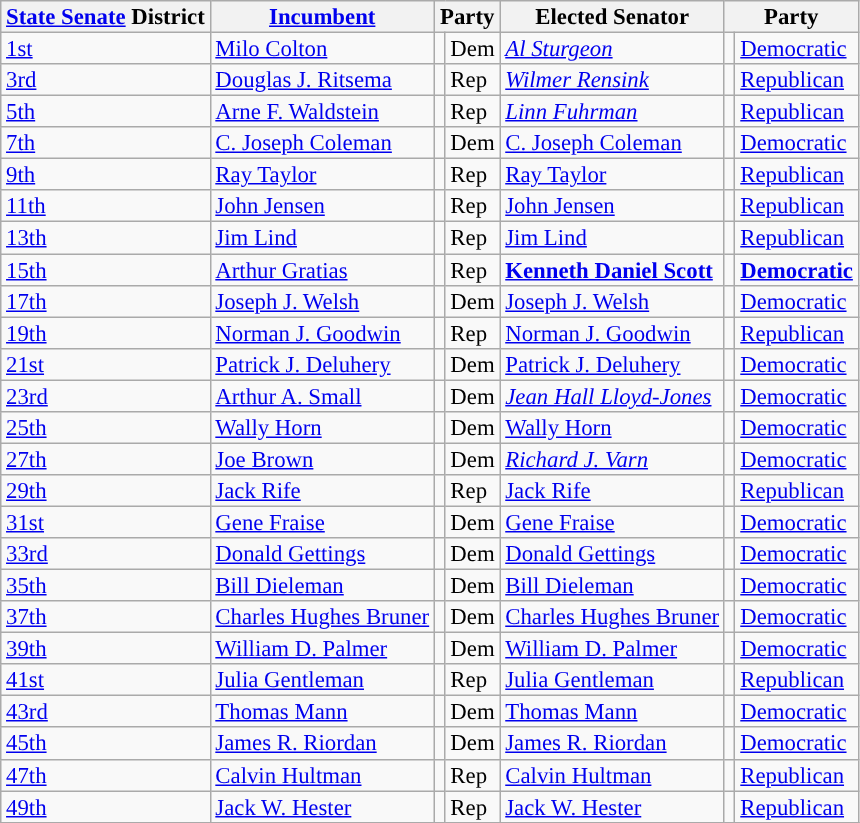<table class="sortable wikitable" style="font-size:95%;line-height:14px;">
<tr>
<th class="unsortable"><a href='#'>State Senate</a> District</th>
<th class="unsortable"><a href='#'>Incumbent</a></th>
<th colspan="2">Party</th>
<th class="unsortable">Elected Senator</th>
<th colspan="2">Party</th>
</tr>
<tr>
<td><a href='#'>1st</a></td>
<td><a href='#'>Milo Colton</a></td>
<td style="background:"></td>
<td>Dem</td>
<td><em><a href='#'>Al Sturgeon</a></em></td>
<td style="background:"></td>
<td><a href='#'>Democratic</a></td>
</tr>
<tr>
<td><a href='#'>3rd</a></td>
<td><a href='#'>Douglas J. Ritsema</a></td>
<td style="background:"></td>
<td>Rep</td>
<td><em><a href='#'>Wilmer Rensink</a></em></td>
<td style="background:"></td>
<td><a href='#'>Republican</a></td>
</tr>
<tr>
<td><a href='#'>5th</a></td>
<td><a href='#'>Arne F. Waldstein</a></td>
<td style="background:"></td>
<td>Rep</td>
<td><em><a href='#'>Linn Fuhrman</a></em></td>
<td style="background:"></td>
<td><a href='#'>Republican</a></td>
</tr>
<tr>
<td><a href='#'>7th</a></td>
<td><a href='#'>C. Joseph Coleman</a></td>
<td style="background:"></td>
<td>Dem</td>
<td><a href='#'>C. Joseph Coleman</a></td>
<td style="background:"></td>
<td><a href='#'>Democratic</a></td>
</tr>
<tr>
<td><a href='#'>9th</a></td>
<td><a href='#'>Ray Taylor</a></td>
<td style="background:"></td>
<td>Rep</td>
<td><a href='#'>Ray Taylor</a></td>
<td style="background:"></td>
<td><a href='#'>Republican</a></td>
</tr>
<tr>
<td><a href='#'>11th</a></td>
<td><a href='#'>John Jensen</a></td>
<td style="background:"></td>
<td>Rep</td>
<td><a href='#'>John Jensen</a></td>
<td style="background:"></td>
<td><a href='#'>Republican</a></td>
</tr>
<tr>
<td><a href='#'>13th</a></td>
<td><a href='#'>Jim Lind</a></td>
<td style="background:"></td>
<td>Rep</td>
<td><a href='#'>Jim Lind</a></td>
<td style="background:"></td>
<td><a href='#'>Republican</a></td>
</tr>
<tr>
<td><a href='#'>15th</a></td>
<td><a href='#'>Arthur Gratias</a></td>
<td style="background:"></td>
<td>Rep</td>
<td><strong><a href='#'>Kenneth Daniel Scott</a></strong></td>
<td style="background:"></td>
<td><strong><a href='#'>Democratic</a></strong></td>
</tr>
<tr>
<td><a href='#'>17th</a></td>
<td><a href='#'>Joseph J. Welsh</a></td>
<td style="background:"></td>
<td>Dem</td>
<td><a href='#'>Joseph J. Welsh</a></td>
<td style="background:"></td>
<td><a href='#'>Democratic</a></td>
</tr>
<tr>
<td><a href='#'>19th</a></td>
<td><a href='#'>Norman J. Goodwin</a></td>
<td style="background:"></td>
<td>Rep</td>
<td><a href='#'>Norman J. Goodwin</a></td>
<td style="background:"></td>
<td><a href='#'>Republican</a></td>
</tr>
<tr>
<td><a href='#'>21st</a></td>
<td><a href='#'>Patrick J. Deluhery</a></td>
<td style="background:"></td>
<td>Dem</td>
<td><a href='#'>Patrick J. Deluhery</a></td>
<td style="background:"></td>
<td><a href='#'>Democratic</a></td>
</tr>
<tr>
<td><a href='#'>23rd</a></td>
<td><a href='#'>Arthur A. Small</a></td>
<td style="background:"></td>
<td>Dem</td>
<td><em><a href='#'>Jean Hall Lloyd-Jones</a></em></td>
<td style="background:"></td>
<td><a href='#'>Democratic</a></td>
</tr>
<tr>
<td><a href='#'>25th</a></td>
<td><a href='#'>Wally Horn</a></td>
<td style="background:"></td>
<td>Dem</td>
<td><a href='#'>Wally Horn</a></td>
<td style="background:"></td>
<td><a href='#'>Democratic</a></td>
</tr>
<tr>
<td><a href='#'>27th</a></td>
<td><a href='#'>Joe Brown</a></td>
<td style="background:"></td>
<td>Dem</td>
<td><em><a href='#'>Richard J. Varn</a></em></td>
<td style="background:"></td>
<td><a href='#'>Democratic</a></td>
</tr>
<tr>
<td><a href='#'>29th</a></td>
<td><a href='#'>Jack Rife</a></td>
<td style="background:"></td>
<td>Rep</td>
<td><a href='#'>Jack Rife</a></td>
<td style="background:"></td>
<td><a href='#'>Republican</a></td>
</tr>
<tr>
<td><a href='#'>31st</a></td>
<td><a href='#'>Gene Fraise</a></td>
<td style="background:"></td>
<td>Dem</td>
<td><a href='#'>Gene Fraise</a></td>
<td style="background:"></td>
<td><a href='#'>Democratic</a></td>
</tr>
<tr>
<td><a href='#'>33rd</a></td>
<td><a href='#'>Donald Gettings</a></td>
<td style="background:"></td>
<td>Dem</td>
<td><a href='#'>Donald Gettings</a></td>
<td style="background:"></td>
<td><a href='#'>Democratic</a></td>
</tr>
<tr>
<td><a href='#'>35th</a></td>
<td><a href='#'>Bill Dieleman</a></td>
<td style="background:"></td>
<td>Dem</td>
<td><a href='#'>Bill Dieleman</a></td>
<td style="background:"></td>
<td><a href='#'>Democratic</a></td>
</tr>
<tr>
<td><a href='#'>37th</a></td>
<td><a href='#'>Charles Hughes Bruner</a></td>
<td style="background:"></td>
<td>Dem</td>
<td><a href='#'>Charles Hughes Bruner</a></td>
<td style="background:"></td>
<td><a href='#'>Democratic</a></td>
</tr>
<tr>
<td><a href='#'>39th</a></td>
<td><a href='#'>William D. Palmer</a></td>
<td style="background:"></td>
<td>Dem</td>
<td><a href='#'>William D. Palmer</a></td>
<td style="background:"></td>
<td><a href='#'>Democratic</a></td>
</tr>
<tr>
<td><a href='#'>41st</a></td>
<td><a href='#'>Julia Gentleman</a></td>
<td style="background:"></td>
<td>Rep</td>
<td><a href='#'>Julia Gentleman</a></td>
<td style="background:"></td>
<td><a href='#'>Republican</a></td>
</tr>
<tr>
<td><a href='#'>43rd</a></td>
<td><a href='#'>Thomas Mann</a></td>
<td style="background:"></td>
<td>Dem</td>
<td><a href='#'>Thomas Mann</a></td>
<td style="background:"></td>
<td><a href='#'>Democratic</a></td>
</tr>
<tr>
<td><a href='#'>45th</a></td>
<td><a href='#'>James R. Riordan</a></td>
<td style="background:"></td>
<td>Dem</td>
<td><a href='#'>James R. Riordan</a></td>
<td style="background:"></td>
<td><a href='#'>Democratic</a></td>
</tr>
<tr>
<td><a href='#'>47th</a></td>
<td><a href='#'>Calvin Hultman</a></td>
<td style="background:"></td>
<td>Rep</td>
<td><a href='#'>Calvin Hultman</a></td>
<td style="background:"></td>
<td><a href='#'>Republican</a></td>
</tr>
<tr>
<td><a href='#'>49th</a></td>
<td><a href='#'>Jack W. Hester</a></td>
<td style="background:"></td>
<td>Rep</td>
<td><a href='#'>Jack W. Hester</a></td>
<td style="background:"></td>
<td><a href='#'>Republican</a></td>
</tr>
<tr>
</tr>
</table>
